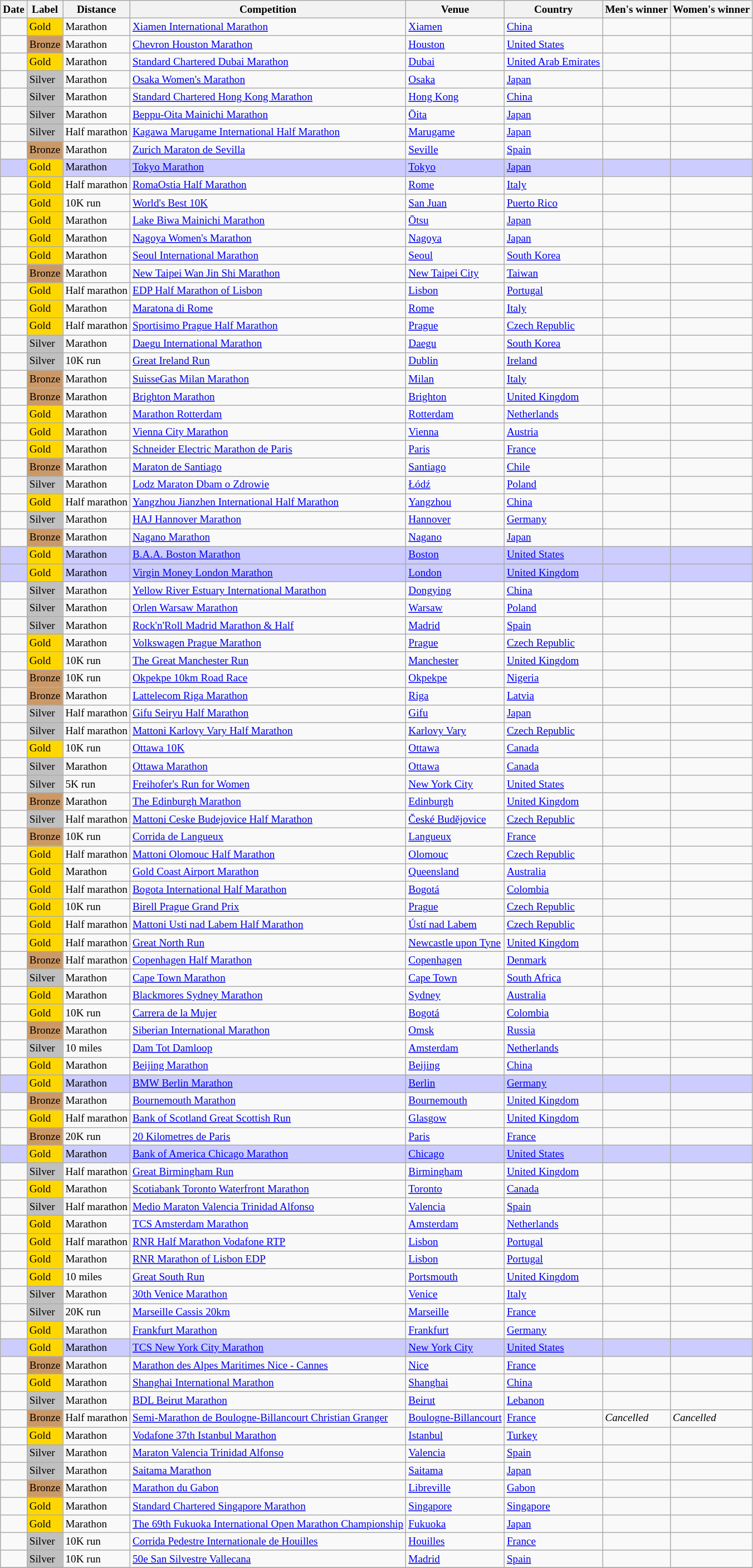<table class="wikitable sortable" style="font-size:80%">
<tr>
<th>Date</th>
<th>Label</th>
<th>Distance</th>
<th>Competition</th>
<th>Venue</th>
<th>Country</th>
<th>Men's winner</th>
<th>Women's winner</th>
</tr>
<tr>
<td></td>
<td bgcolor=gold>Gold</td>
<td>Marathon</td>
<td><a href='#'>Xiamen International Marathon</a></td>
<td><a href='#'>Xiamen</a></td>
<td><a href='#'>China</a></td>
<td></td>
<td></td>
</tr>
<tr>
<td></td>
<td bgcolor=cc9966>Bronze</td>
<td>Marathon</td>
<td><a href='#'>Chevron Houston Marathon</a></td>
<td><a href='#'>Houston</a></td>
<td><a href='#'>United States</a></td>
<td></td>
<td></td>
</tr>
<tr>
<td></td>
<td bgcolor=gold>Gold</td>
<td>Marathon</td>
<td><a href='#'>Standard Chartered Dubai Marathon</a></td>
<td><a href='#'>Dubai</a></td>
<td><a href='#'>United Arab Emirates</a></td>
<td></td>
<td></td>
</tr>
<tr>
<td></td>
<td bgcolor=silver>Silver</td>
<td>Marathon</td>
<td><a href='#'>Osaka Women's Marathon</a></td>
<td><a href='#'>Osaka</a></td>
<td><a href='#'>Japan</a></td>
<td></td>
<td></td>
</tr>
<tr>
<td></td>
<td bgcolor=silver>Silver</td>
<td>Marathon</td>
<td><a href='#'>Standard Chartered Hong Kong Marathon</a></td>
<td><a href='#'>Hong Kong</a></td>
<td><a href='#'>China</a></td>
<td></td>
<td></td>
</tr>
<tr>
<td></td>
<td bgcolor=silver>Silver</td>
<td>Marathon</td>
<td><a href='#'>Beppu-Oita Mainichi Marathon</a></td>
<td><a href='#'>Ōita</a></td>
<td><a href='#'>Japan</a></td>
<td></td>
<td></td>
</tr>
<tr>
<td></td>
<td bgcolor=silver>Silver</td>
<td>Half marathon</td>
<td><a href='#'>Kagawa Marugame International Half Marathon</a></td>
<td><a href='#'>Marugame</a></td>
<td><a href='#'>Japan</a></td>
<td></td>
<td></td>
</tr>
<tr>
<td></td>
<td bgcolor=cc9966>Bronze</td>
<td>Marathon</td>
<td><a href='#'>Zurich Maraton de Sevilla</a></td>
<td><a href='#'>Seville</a></td>
<td><a href='#'>Spain</a></td>
<td></td>
<td></td>
</tr>
<tr bgcolor=ccccff>
<td></td>
<td bgcolor=gold>Gold</td>
<td>Marathon</td>
<td><a href='#'>Tokyo Marathon</a></td>
<td><a href='#'>Tokyo</a></td>
<td><a href='#'>Japan</a></td>
<td></td>
<td></td>
</tr>
<tr>
<td></td>
<td bgcolor=gold>Gold</td>
<td>Half marathon</td>
<td><a href='#'>RomaOstia Half Marathon</a></td>
<td><a href='#'>Rome</a></td>
<td><a href='#'>Italy</a></td>
<td></td>
<td></td>
</tr>
<tr>
<td></td>
<td bgcolor=gold>Gold</td>
<td>10K run</td>
<td><a href='#'>World's Best 10K</a></td>
<td><a href='#'>San Juan</a></td>
<td><a href='#'>Puerto Rico</a></td>
<td></td>
<td></td>
</tr>
<tr>
<td></td>
<td bgcolor=gold>Gold</td>
<td>Marathon</td>
<td><a href='#'>Lake Biwa Mainichi Marathon</a></td>
<td><a href='#'>Ōtsu</a></td>
<td><a href='#'>Japan</a></td>
<td></td>
<td></td>
</tr>
<tr>
<td></td>
<td bgcolor=gold>Gold</td>
<td>Marathon</td>
<td><a href='#'>Nagoya Women's Marathon</a></td>
<td><a href='#'>Nagoya</a></td>
<td><a href='#'>Japan</a></td>
<td></td>
<td></td>
</tr>
<tr>
<td></td>
<td bgcolor=gold>Gold</td>
<td>Marathon</td>
<td><a href='#'>Seoul International Marathon</a></td>
<td><a href='#'>Seoul</a></td>
<td><a href='#'>South Korea</a></td>
<td></td>
<td></td>
</tr>
<tr>
<td></td>
<td bgcolor=cc9966>Bronze</td>
<td>Marathon</td>
<td><a href='#'>New Taipei Wan Jin Shi Marathon</a></td>
<td><a href='#'>New Taipei City</a></td>
<td><a href='#'>Taiwan</a></td>
<td></td>
<td></td>
</tr>
<tr>
<td></td>
<td bgcolor=gold>Gold</td>
<td>Half marathon</td>
<td><a href='#'>EDP Half Marathon of Lisbon</a></td>
<td><a href='#'>Lisbon</a></td>
<td><a href='#'>Portugal</a></td>
<td></td>
<td></td>
</tr>
<tr>
<td></td>
<td bgcolor=gold>Gold</td>
<td>Marathon</td>
<td><a href='#'>Maratona di Rome</a></td>
<td><a href='#'>Rome</a></td>
<td><a href='#'>Italy</a></td>
<td></td>
<td></td>
</tr>
<tr>
<td></td>
<td bgcolor=gold>Gold</td>
<td>Half marathon</td>
<td><a href='#'>Sportisimo Prague Half Marathon</a></td>
<td><a href='#'>Prague</a></td>
<td><a href='#'>Czech Republic</a></td>
<td></td>
<td></td>
</tr>
<tr>
<td></td>
<td bgcolor=silver>Silver</td>
<td>Marathon</td>
<td><a href='#'>Daegu International Marathon</a></td>
<td><a href='#'>Daegu</a></td>
<td><a href='#'>South Korea</a></td>
<td></td>
<td></td>
</tr>
<tr>
<td></td>
<td bgcolor=silver>Silver</td>
<td>10K run</td>
<td><a href='#'>Great Ireland Run</a></td>
<td><a href='#'>Dublin</a></td>
<td><a href='#'>Ireland</a></td>
<td></td>
<td></td>
</tr>
<tr>
<td></td>
<td bgcolor=cc9966>Bronze</td>
<td>Marathon</td>
<td><a href='#'>SuisseGas Milan Marathon</a></td>
<td><a href='#'>Milan</a></td>
<td><a href='#'>Italy</a></td>
<td></td>
<td></td>
</tr>
<tr>
<td></td>
<td bgcolor=cc9966>Bronze</td>
<td>Marathon</td>
<td><a href='#'>Brighton Marathon</a></td>
<td><a href='#'>Brighton</a></td>
<td><a href='#'>United Kingdom</a></td>
<td></td>
<td></td>
</tr>
<tr>
<td></td>
<td bgcolor=gold>Gold</td>
<td>Marathon</td>
<td><a href='#'>Marathon Rotterdam</a></td>
<td><a href='#'>Rotterdam</a></td>
<td><a href='#'>Netherlands</a></td>
<td></td>
<td></td>
</tr>
<tr>
<td></td>
<td bgcolor=gold>Gold</td>
<td>Marathon</td>
<td><a href='#'>Vienna City Marathon</a></td>
<td><a href='#'>Vienna</a></td>
<td><a href='#'>Austria</a></td>
<td></td>
<td></td>
</tr>
<tr>
<td></td>
<td bgcolor=gold>Gold</td>
<td>Marathon</td>
<td><a href='#'>Schneider Electric Marathon de Paris</a></td>
<td><a href='#'>Paris</a></td>
<td><a href='#'>France</a></td>
<td></td>
<td></td>
</tr>
<tr>
<td></td>
<td bgcolor=cc9966>Bronze</td>
<td>Marathon</td>
<td><a href='#'>Maraton de Santiago</a></td>
<td><a href='#'>Santiago</a></td>
<td><a href='#'>Chile</a></td>
<td></td>
<td></td>
</tr>
<tr>
<td></td>
<td bgcolor=silver>Silver</td>
<td>Marathon</td>
<td><a href='#'>Lodz Maraton Dbam o Zdrowie</a></td>
<td><a href='#'>Łódź</a></td>
<td><a href='#'>Poland</a></td>
<td></td>
<td></td>
</tr>
<tr>
<td></td>
<td bgcolor=gold>Gold</td>
<td>Half marathon</td>
<td><a href='#'>Yangzhou Jianzhen International Half Marathon</a></td>
<td><a href='#'>Yangzhou</a></td>
<td><a href='#'>China</a></td>
<td></td>
<td></td>
</tr>
<tr>
<td></td>
<td bgcolor=silver>Silver</td>
<td>Marathon</td>
<td><a href='#'>HAJ Hannover Marathon</a></td>
<td><a href='#'>Hannover</a></td>
<td><a href='#'>Germany</a></td>
<td></td>
<td></td>
</tr>
<tr>
<td></td>
<td bgcolor=cc9966>Bronze</td>
<td>Marathon</td>
<td><a href='#'>Nagano Marathon</a></td>
<td><a href='#'>Nagano</a></td>
<td><a href='#'>Japan</a></td>
<td></td>
<td></td>
</tr>
<tr bgcolor=ccccff>
<td></td>
<td bgcolor=gold>Gold</td>
<td>Marathon</td>
<td><a href='#'>B.A.A. Boston Marathon</a></td>
<td><a href='#'>Boston</a></td>
<td><a href='#'>United States</a></td>
<td></td>
<td></td>
</tr>
<tr bgcolor=ccccff>
<td></td>
<td bgcolor=gold>Gold</td>
<td>Marathon</td>
<td><a href='#'>Virgin Money London Marathon</a></td>
<td><a href='#'>London</a></td>
<td><a href='#'>United Kingdom</a></td>
<td></td>
<td></td>
</tr>
<tr>
<td></td>
<td bgcolor=silver>Silver</td>
<td>Marathon</td>
<td><a href='#'>Yellow River Estuary International Marathon</a></td>
<td><a href='#'>Dongying</a></td>
<td><a href='#'>China</a></td>
<td></td>
<td></td>
</tr>
<tr>
<td></td>
<td bgcolor=silver>Silver</td>
<td>Marathon</td>
<td><a href='#'>Orlen Warsaw Marathon</a></td>
<td><a href='#'>Warsaw</a></td>
<td><a href='#'>Poland</a></td>
<td></td>
<td></td>
</tr>
<tr>
<td></td>
<td bgcolor=silver>Silver</td>
<td>Marathon</td>
<td><a href='#'>Rock'n'Roll Madrid Marathon & Half</a></td>
<td><a href='#'>Madrid</a></td>
<td><a href='#'>Spain</a></td>
<td></td>
<td></td>
</tr>
<tr>
<td></td>
<td bgcolor=gold>Gold</td>
<td>Marathon</td>
<td><a href='#'>Volkswagen Prague Marathon</a></td>
<td><a href='#'>Prague</a></td>
<td><a href='#'>Czech Republic</a></td>
<td></td>
<td></td>
</tr>
<tr>
<td></td>
<td bgcolor=gold>Gold</td>
<td>10K run</td>
<td><a href='#'>The Great Manchester Run</a></td>
<td><a href='#'>Manchester</a></td>
<td><a href='#'>United Kingdom</a></td>
<td></td>
<td></td>
</tr>
<tr>
<td></td>
<td bgcolor=cc9966>Bronze</td>
<td>10K run</td>
<td><a href='#'>Okpekpe 10km Road Race</a></td>
<td><a href='#'>Okpekpe</a></td>
<td><a href='#'>Nigeria</a></td>
<td></td>
<td></td>
</tr>
<tr>
<td></td>
<td bgcolor=cc9966>Bronze</td>
<td>Marathon</td>
<td><a href='#'>Lattelecom Riga Marathon</a></td>
<td><a href='#'>Riga</a></td>
<td><a href='#'>Latvia</a></td>
<td></td>
<td></td>
</tr>
<tr>
<td></td>
<td bgcolor=silver>Silver</td>
<td>Half marathon</td>
<td><a href='#'>Gifu Seiryu Half Marathon</a></td>
<td><a href='#'>Gifu</a></td>
<td><a href='#'>Japan</a></td>
<td></td>
<td></td>
</tr>
<tr>
<td></td>
<td bgcolor=silver>Silver</td>
<td>Half marathon</td>
<td><a href='#'>Mattoni Karlovy Vary Half Marathon</a></td>
<td><a href='#'>Karlovy Vary</a></td>
<td><a href='#'>Czech Republic</a></td>
<td></td>
<td></td>
</tr>
<tr>
<td></td>
<td bgcolor=gold>Gold</td>
<td>10K run</td>
<td><a href='#'>Ottawa 10K</a></td>
<td><a href='#'>Ottawa</a></td>
<td><a href='#'>Canada</a></td>
<td></td>
<td></td>
</tr>
<tr>
<td></td>
<td bgcolor=silver>Silver</td>
<td>Marathon</td>
<td><a href='#'>Ottawa Marathon</a></td>
<td><a href='#'>Ottawa</a></td>
<td><a href='#'>Canada</a></td>
<td></td>
<td></td>
</tr>
<tr>
<td></td>
<td bgcolor=silver>Silver</td>
<td>5K run</td>
<td><a href='#'>Freihofer's Run for Women</a></td>
<td><a href='#'>New York City</a></td>
<td><a href='#'>United States</a></td>
<td></td>
<td></td>
</tr>
<tr>
<td></td>
<td bgcolor=cc9966>Bronze</td>
<td>Marathon</td>
<td><a href='#'>The Edinburgh Marathon</a></td>
<td><a href='#'>Edinburgh</a></td>
<td><a href='#'>United Kingdom</a></td>
<td></td>
<td></td>
</tr>
<tr>
<td></td>
<td bgcolor=silver>Silver</td>
<td>Half marathon</td>
<td><a href='#'>Mattoni Ceske Budejovice Half Marathon</a></td>
<td><a href='#'>České Budějovice</a></td>
<td><a href='#'>Czech Republic</a></td>
<td></td>
<td></td>
</tr>
<tr>
<td></td>
<td bgcolor=cc9966>Bronze</td>
<td>10K run</td>
<td><a href='#'>Corrida de Langueux</a></td>
<td><a href='#'>Langueux</a></td>
<td><a href='#'>France</a></td>
<td></td>
<td></td>
</tr>
<tr>
<td></td>
<td bgcolor=gold>Gold</td>
<td>Half marathon</td>
<td><a href='#'>Mattoni Olomouc Half Marathon</a></td>
<td><a href='#'>Olomouc</a></td>
<td><a href='#'>Czech Republic</a></td>
<td></td>
<td></td>
</tr>
<tr>
<td></td>
<td bgcolor=gold>Gold</td>
<td>Marathon</td>
<td><a href='#'>Gold Coast Airport Marathon</a></td>
<td><a href='#'>Queensland</a></td>
<td><a href='#'>Australia</a></td>
<td></td>
<td></td>
</tr>
<tr>
<td></td>
<td bgcolor=gold>Gold</td>
<td>Half marathon</td>
<td><a href='#'>Bogota International Half Marathon</a></td>
<td><a href='#'>Bogotá</a></td>
<td><a href='#'>Colombia</a></td>
<td></td>
<td></td>
</tr>
<tr>
<td></td>
<td bgcolor=gold>Gold</td>
<td>10K run</td>
<td><a href='#'>Birell Prague Grand Prix</a></td>
<td><a href='#'>Prague</a></td>
<td><a href='#'>Czech Republic</a></td>
<td></td>
<td></td>
</tr>
<tr>
<td></td>
<td bgcolor=gold>Gold</td>
<td>Half marathon</td>
<td><a href='#'>Mattoni Usti nad Labem Half Marathon</a></td>
<td><a href='#'>Ústí nad Labem</a></td>
<td><a href='#'>Czech Republic</a></td>
<td></td>
<td></td>
</tr>
<tr>
<td></td>
<td bgcolor=gold>Gold</td>
<td>Half marathon</td>
<td><a href='#'>Great North Run</a></td>
<td><a href='#'>Newcastle upon Tyne</a></td>
<td><a href='#'>United Kingdom</a></td>
<td></td>
<td></td>
</tr>
<tr>
<td></td>
<td bgcolor=cc9966>Bronze</td>
<td>Half marathon</td>
<td><a href='#'>Copenhagen Half Marathon</a></td>
<td><a href='#'>Copenhagen</a></td>
<td><a href='#'>Denmark</a></td>
<td></td>
<td></td>
</tr>
<tr>
<td></td>
<td bgcolor=silver>Silver</td>
<td>Marathon</td>
<td><a href='#'>Cape Town Marathon</a></td>
<td><a href='#'>Cape Town</a></td>
<td><a href='#'>South Africa</a></td>
<td></td>
<td></td>
</tr>
<tr>
<td></td>
<td bgcolor=gold>Gold</td>
<td>Marathon</td>
<td><a href='#'>Blackmores Sydney Marathon</a></td>
<td><a href='#'>Sydney</a></td>
<td><a href='#'>Australia</a></td>
<td></td>
<td></td>
</tr>
<tr>
<td></td>
<td bgcolor=gold>Gold</td>
<td>10K run</td>
<td><a href='#'>Carrera de la Mujer</a></td>
<td><a href='#'>Bogotá</a></td>
<td><a href='#'>Colombia</a></td>
<td></td>
<td></td>
</tr>
<tr>
<td></td>
<td bgcolor=cc9966>Bronze</td>
<td>Marathon</td>
<td><a href='#'>Siberian International Marathon</a></td>
<td><a href='#'>Omsk</a></td>
<td><a href='#'>Russia</a></td>
<td></td>
<td></td>
</tr>
<tr>
<td></td>
<td bgcolor=silver>Silver</td>
<td>10 miles</td>
<td><a href='#'>Dam Tot Damloop</a></td>
<td><a href='#'>Amsterdam</a></td>
<td><a href='#'>Netherlands</a></td>
<td></td>
<td></td>
</tr>
<tr>
<td></td>
<td bgcolor=gold>Gold</td>
<td>Marathon</td>
<td><a href='#'>Beijing Marathon</a></td>
<td><a href='#'>Beijing</a></td>
<td><a href='#'>China</a></td>
<td></td>
<td></td>
</tr>
<tr bgcolor=ccccff>
<td></td>
<td bgcolor=gold>Gold</td>
<td>Marathon</td>
<td><a href='#'>BMW Berlin Marathon</a></td>
<td><a href='#'>Berlin</a></td>
<td><a href='#'>Germany</a></td>
<td></td>
<td></td>
</tr>
<tr>
<td></td>
<td bgcolor=cc9966>Bronze</td>
<td>Marathon</td>
<td><a href='#'>Bournemouth Marathon</a></td>
<td><a href='#'>Bournemouth</a></td>
<td><a href='#'>United Kingdom</a></td>
<td></td>
<td></td>
</tr>
<tr>
<td></td>
<td bgcolor=gold>Gold</td>
<td>Half marathon</td>
<td><a href='#'>Bank of Scotland Great Scottish Run</a></td>
<td><a href='#'>Glasgow</a></td>
<td><a href='#'>United Kingdom</a></td>
<td></td>
<td></td>
</tr>
<tr>
<td></td>
<td bgcolor=cc9966>Bronze</td>
<td>20K run</td>
<td><a href='#'>20 Kilometres de Paris</a></td>
<td><a href='#'>Paris</a></td>
<td><a href='#'>France</a></td>
<td></td>
<td></td>
</tr>
<tr bgcolor=ccccff>
<td></td>
<td bgcolor=gold>Gold</td>
<td>Marathon</td>
<td><a href='#'>Bank of America Chicago Marathon</a></td>
<td><a href='#'>Chicago</a></td>
<td><a href='#'>United States</a></td>
<td></td>
<td></td>
</tr>
<tr>
<td></td>
<td bgcolor=silver>Silver</td>
<td>Half marathon</td>
<td><a href='#'>Great Birmingham Run</a></td>
<td><a href='#'>Birmingham</a></td>
<td><a href='#'>United Kingdom</a></td>
<td></td>
<td></td>
</tr>
<tr>
<td></td>
<td bgcolor=gold>Gold</td>
<td>Marathon</td>
<td><a href='#'>Scotiabank Toronto Waterfront Marathon</a></td>
<td><a href='#'>Toronto</a></td>
<td><a href='#'>Canada</a></td>
<td></td>
<td></td>
</tr>
<tr>
<td></td>
<td bgcolor=silver>Silver</td>
<td>Half marathon</td>
<td><a href='#'>Medio Maraton Valencia Trinidad Alfonso</a></td>
<td><a href='#'>Valencia</a></td>
<td><a href='#'>Spain</a></td>
<td></td>
<td></td>
</tr>
<tr>
<td></td>
<td bgcolor=gold>Gold</td>
<td>Marathon</td>
<td><a href='#'>TCS Amsterdam Marathon</a></td>
<td><a href='#'>Amsterdam</a></td>
<td><a href='#'>Netherlands</a></td>
<td></td>
<td></td>
</tr>
<tr>
<td></td>
<td bgcolor=gold>Gold</td>
<td>Half marathon</td>
<td><a href='#'>RNR Half Marathon Vodafone RTP</a></td>
<td><a href='#'>Lisbon</a></td>
<td><a href='#'>Portugal</a></td>
<td></td>
<td></td>
</tr>
<tr>
<td></td>
<td bgcolor=gold>Gold</td>
<td>Marathon</td>
<td><a href='#'>RNR Marathon of Lisbon EDP</a></td>
<td><a href='#'>Lisbon</a></td>
<td><a href='#'>Portugal</a></td>
<td></td>
<td></td>
</tr>
<tr>
<td></td>
<td bgcolor=gold>Gold</td>
<td>10 miles</td>
<td><a href='#'>Great South Run</a></td>
<td><a href='#'>Portsmouth</a></td>
<td><a href='#'>United Kingdom</a></td>
<td></td>
<td></td>
</tr>
<tr>
<td></td>
<td bgcolor=silver>Silver</td>
<td>Marathon</td>
<td><a href='#'>30th Venice Marathon</a></td>
<td><a href='#'>Venice</a></td>
<td><a href='#'>Italy</a></td>
<td></td>
<td></td>
</tr>
<tr>
<td></td>
<td bgcolor=silver>Silver</td>
<td>20K run</td>
<td><a href='#'>Marseille Cassis 20km</a></td>
<td><a href='#'>Marseille</a></td>
<td><a href='#'>France</a></td>
<td></td>
<td></td>
</tr>
<tr>
<td></td>
<td bgcolor=gold>Gold</td>
<td>Marathon</td>
<td><a href='#'>Frankfurt Marathon</a></td>
<td><a href='#'>Frankfurt</a></td>
<td><a href='#'>Germany</a></td>
<td></td>
<td></td>
</tr>
<tr bgcolor=ccccff>
<td></td>
<td bgcolor=gold>Gold</td>
<td>Marathon</td>
<td><a href='#'>TCS New York City Marathon</a></td>
<td><a href='#'>New York City</a></td>
<td><a href='#'>United States</a></td>
<td></td>
<td></td>
</tr>
<tr>
<td></td>
<td bgcolor=cc9966>Bronze</td>
<td>Marathon</td>
<td><a href='#'>Marathon des Alpes Maritimes Nice - Cannes</a></td>
<td><a href='#'>Nice</a></td>
<td><a href='#'>France</a></td>
<td></td>
<td></td>
</tr>
<tr>
<td></td>
<td bgcolor=gold>Gold</td>
<td>Marathon</td>
<td><a href='#'>Shanghai International Marathon</a></td>
<td><a href='#'>Shanghai</a></td>
<td><a href='#'>China</a></td>
<td></td>
<td></td>
</tr>
<tr>
<td></td>
<td bgcolor=silver>Silver</td>
<td>Marathon</td>
<td><a href='#'>BDL Beirut Marathon</a></td>
<td><a href='#'>Beirut</a></td>
<td><a href='#'>Lebanon</a></td>
<td></td>
<td></td>
</tr>
<tr>
<td></td>
<td bgcolor=cc9966>Bronze</td>
<td>Half marathon</td>
<td><a href='#'>Semi-Marathon de Boulogne-Billancourt Christian Granger</a></td>
<td><a href='#'>Boulogne-Billancourt</a></td>
<td><a href='#'>France</a></td>
<td><em>Cancelled</em></td>
<td><em>Cancelled</em></td>
</tr>
<tr>
<td></td>
<td bgcolor=gold>Gold</td>
<td>Marathon</td>
<td><a href='#'>Vodafone 37th Istanbul Marathon</a></td>
<td><a href='#'>Istanbul</a></td>
<td><a href='#'>Turkey</a></td>
<td></td>
<td></td>
</tr>
<tr>
<td></td>
<td bgcolor=silver>Silver</td>
<td>Marathon</td>
<td><a href='#'>Maraton Valencia Trinidad Alfonso</a></td>
<td><a href='#'>Valencia</a></td>
<td><a href='#'>Spain</a></td>
<td></td>
<td></td>
</tr>
<tr>
<td></td>
<td bgcolor=silver>Silver</td>
<td>Marathon</td>
<td><a href='#'>Saitama Marathon</a></td>
<td><a href='#'>Saitama</a></td>
<td><a href='#'>Japan</a></td>
<td></td>
<td></td>
</tr>
<tr>
<td></td>
<td bgcolor=cc9966>Bronze</td>
<td>Marathon</td>
<td><a href='#'>Marathon du Gabon</a></td>
<td><a href='#'>Libreville</a></td>
<td><a href='#'>Gabon</a></td>
<td></td>
<td></td>
</tr>
<tr>
<td></td>
<td bgcolor=gold>Gold</td>
<td>Marathon</td>
<td><a href='#'>Standard Chartered Singapore Marathon</a></td>
<td><a href='#'>Singapore</a></td>
<td><a href='#'>Singapore</a></td>
<td></td>
<td></td>
</tr>
<tr>
<td></td>
<td bgcolor=gold>Gold</td>
<td>Marathon</td>
<td><a href='#'>The 69th Fukuoka International Open Marathon Championship</a></td>
<td><a href='#'>Fukuoka</a></td>
<td><a href='#'>Japan</a></td>
<td></td>
<td></td>
</tr>
<tr>
<td></td>
<td bgcolor=silver>Silver</td>
<td>10K run</td>
<td><a href='#'>Corrida Pedestre Internationale de Houilles</a></td>
<td><a href='#'>Houilles</a></td>
<td><a href='#'>France</a></td>
<td></td>
<td></td>
</tr>
<tr>
<td></td>
<td bgcolor=silver>Silver</td>
<td>10K run</td>
<td><a href='#'>50e San Silvestre Vallecana</a></td>
<td><a href='#'>Madrid</a></td>
<td><a href='#'>Spain</a></td>
<td></td>
<td></td>
</tr>
<tr>
</tr>
</table>
